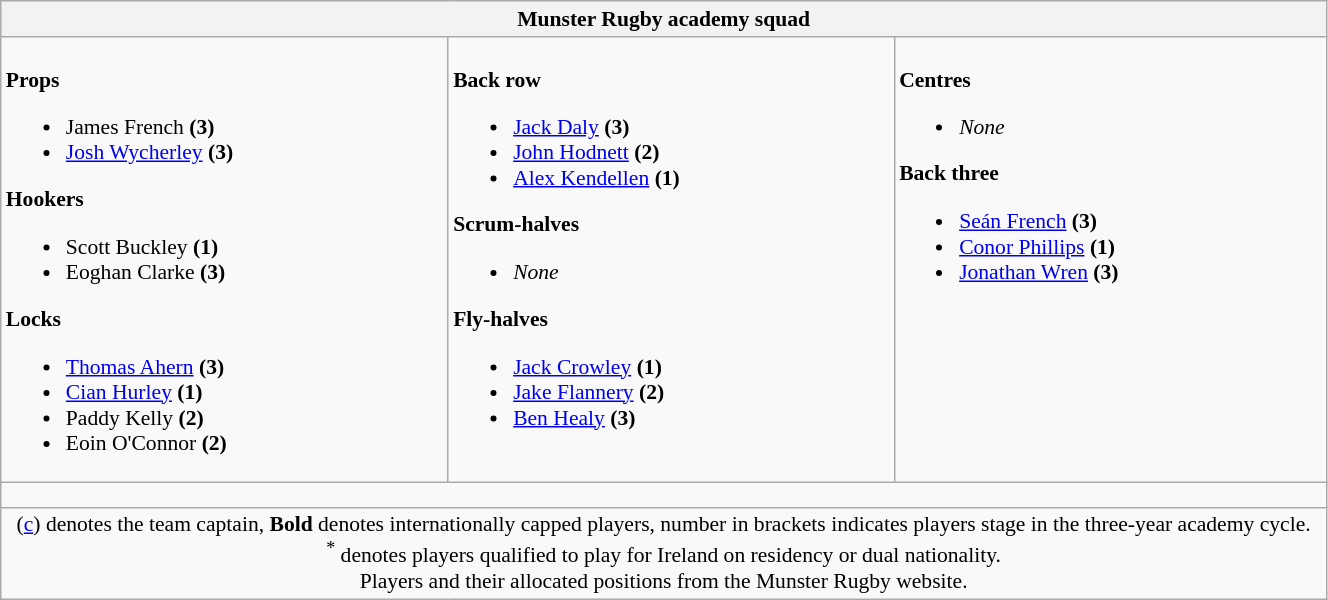<table class="wikitable" style="text-align:left; font-size:90%; width:70%">
<tr>
<th colspan="100%">Munster Rugby academy squad</th>
</tr>
<tr valign="top">
<td><br><strong>Props</strong><ul><li> James French <strong>(3)</strong></li><li> <a href='#'>Josh Wycherley</a> <strong>(3)</strong></li></ul><strong>Hookers</strong><ul><li> Scott Buckley <strong>(1)</strong></li><li> Eoghan Clarke <strong>(3)</strong></li></ul><strong>Locks</strong><ul><li> <a href='#'>Thomas Ahern</a> <strong>(3)</strong></li><li> <a href='#'>Cian Hurley</a> <strong>(1)</strong></li><li> Paddy Kelly <strong>(2)</strong></li><li> Eoin O'Connor <strong>(2)</strong></li></ul></td>
<td><br><strong>Back row</strong><ul><li> <a href='#'>Jack Daly</a> <strong>(3)</strong></li><li> <a href='#'>John Hodnett</a> <strong>(2)</strong></li><li> <a href='#'>Alex Kendellen</a> <strong>(1)</strong></li></ul><strong>Scrum-halves</strong><ul><li><em>None</em></li></ul><strong>Fly-halves</strong><ul><li> <a href='#'>Jack Crowley</a> <strong>(1)</strong></li><li> <a href='#'>Jake Flannery</a> <strong>(2)</strong></li><li> <a href='#'>Ben Healy</a> <strong>(3)</strong></li></ul></td>
<td><br><strong>Centres</strong><ul><li><em>None</em></li></ul><strong>Back three</strong><ul><li> <a href='#'>Seán French</a> <strong>(3)</strong></li><li> <a href='#'>Conor Phillips</a> <strong>(1)</strong></li><li> <a href='#'>Jonathan Wren</a> <strong>(3)</strong></li></ul></td>
</tr>
<tr>
<td colspan="100%" style="height: 10px;"></td>
</tr>
<tr>
<td colspan="100%" style="text-align:center;">(<a href='#'>c</a>) denotes the team captain, <strong>Bold</strong> denotes internationally capped players, number in brackets indicates players stage in the three-year academy cycle. <br> <sup>*</sup> denotes players qualified to play for Ireland on residency or dual nationality. <br> Players and their allocated positions from the Munster Rugby website.</td>
</tr>
</table>
